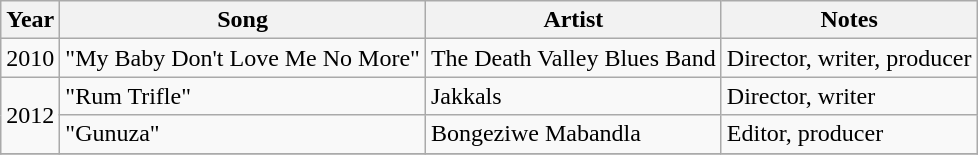<table class="wikitable sortable">
<tr>
<th>Year</th>
<th>Song</th>
<th>Artist</th>
<th class="unsortable">Notes</th>
</tr>
<tr>
<td>2010</td>
<td>"My Baby Don't Love Me No More"</td>
<td>The Death Valley Blues Band</td>
<td>Director, writer, producer</td>
</tr>
<tr>
<td rowspan="2">2012</td>
<td>"Rum Trifle"</td>
<td>Jakkals</td>
<td>Director, writer</td>
</tr>
<tr>
<td>"Gunuza"</td>
<td>Bongeziwe Mabandla</td>
<td>Editor, producer</td>
</tr>
<tr>
</tr>
</table>
